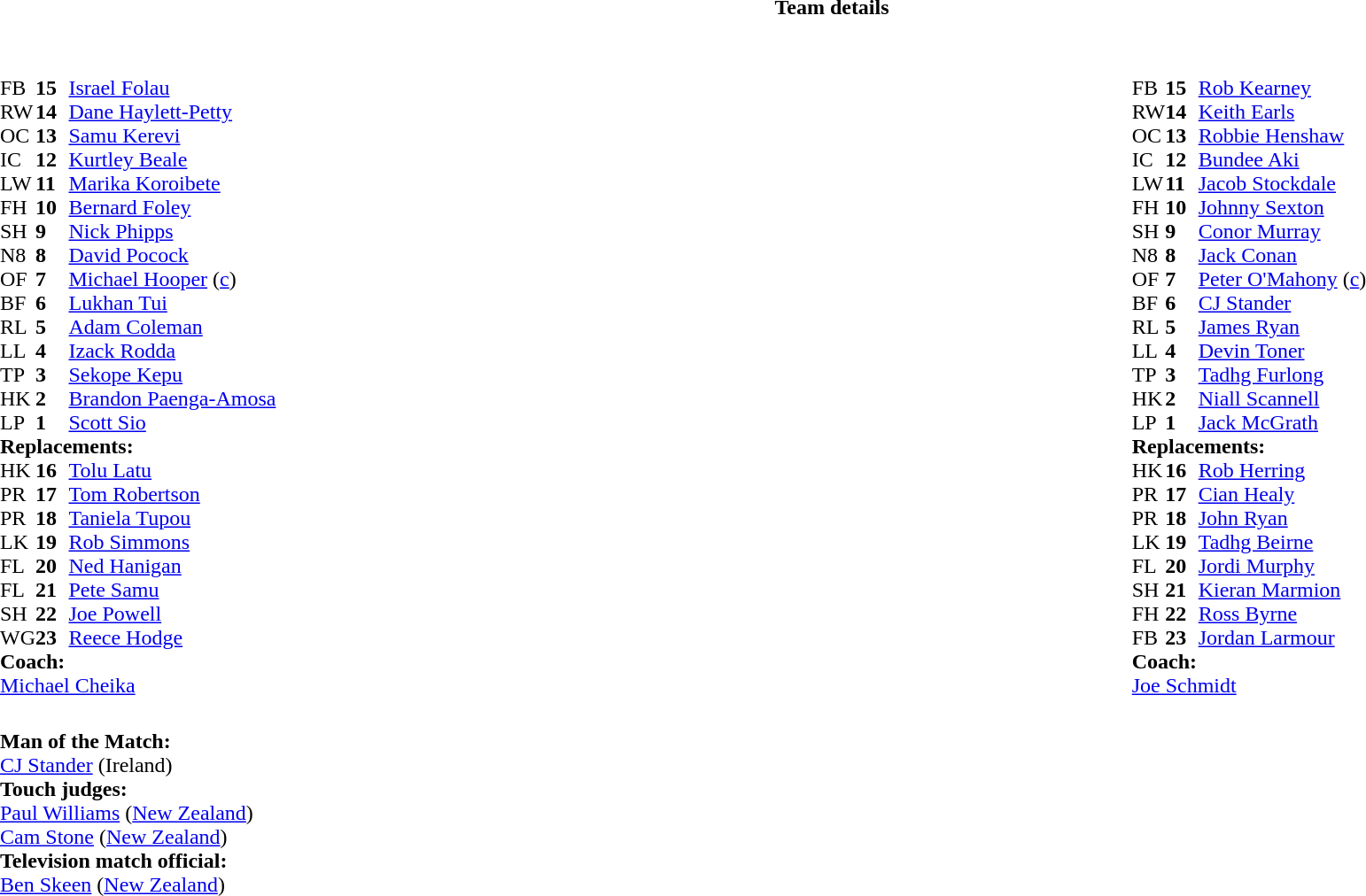<table border="0" style="width:100%;" class="collapsible collapsed">
<tr>
<th>Team details</th>
</tr>
<tr>
<td><br><table style="width:100%;">
<tr>
<td style="vertical-align:top; width:50%;"><br><table style="font-size: 100%" cellspacing="0" cellpadding="0">
<tr>
<th width="25"></th>
<th width="25"></th>
</tr>
<tr>
<td>FB</td>
<td><strong>15</strong></td>
<td><a href='#'>Israel Folau</a></td>
<td></td>
</tr>
<tr>
<td>RW</td>
<td><strong>14</strong></td>
<td><a href='#'>Dane Haylett-Petty</a></td>
</tr>
<tr>
<td>OC</td>
<td><strong>13</strong></td>
<td><a href='#'>Samu Kerevi</a></td>
</tr>
<tr>
<td>IC</td>
<td><strong>12</strong></td>
<td><a href='#'>Kurtley Beale</a></td>
</tr>
<tr>
<td>LW</td>
<td><strong>11</strong></td>
<td><a href='#'>Marika Koroibete</a></td>
<td></td>
<td></td>
</tr>
<tr>
<td>FH</td>
<td><strong>10</strong></td>
<td><a href='#'>Bernard Foley</a></td>
</tr>
<tr>
<td>SH</td>
<td><strong>9</strong></td>
<td><a href='#'>Nick Phipps</a></td>
<td></td>
<td></td>
</tr>
<tr>
<td>N8</td>
<td><strong>8</strong></td>
<td><a href='#'>David Pocock</a></td>
</tr>
<tr>
<td>OF</td>
<td><strong>7</strong></td>
<td><a href='#'>Michael Hooper</a> (<a href='#'>c</a>)</td>
<td></td>
<td></td>
</tr>
<tr>
<td>BF</td>
<td><strong>6</strong></td>
<td><a href='#'>Lukhan Tui</a></td>
</tr>
<tr>
<td>RL</td>
<td><strong>5</strong></td>
<td><a href='#'>Adam Coleman</a></td>
<td></td>
<td></td>
</tr>
<tr>
<td>LL</td>
<td><strong>4</strong></td>
<td><a href='#'>Izack Rodda</a></td>
<td></td>
<td></td>
</tr>
<tr>
<td>TP</td>
<td><strong>3</strong></td>
<td><a href='#'>Sekope Kepu</a></td>
<td></td>
<td></td>
</tr>
<tr>
<td>HK</td>
<td><strong>2</strong></td>
<td><a href='#'>Brandon Paenga-Amosa</a></td>
<td></td>
<td></td>
</tr>
<tr>
<td>LP</td>
<td><strong>1</strong></td>
<td><a href='#'>Scott Sio</a></td>
<td></td>
<td></td>
</tr>
<tr>
<td colspan="3"><strong>Replacements:</strong></td>
</tr>
<tr>
<td>HK</td>
<td><strong>16</strong></td>
<td><a href='#'>Tolu Latu</a></td>
<td></td>
<td></td>
</tr>
<tr>
<td>PR</td>
<td><strong>17</strong></td>
<td><a href='#'>Tom Robertson</a></td>
<td></td>
<td></td>
</tr>
<tr>
<td>PR</td>
<td><strong>18</strong></td>
<td><a href='#'>Taniela Tupou</a></td>
<td></td>
<td></td>
</tr>
<tr>
<td>LK</td>
<td><strong>19</strong></td>
<td><a href='#'>Rob Simmons</a></td>
<td></td>
<td></td>
</tr>
<tr>
<td>FL</td>
<td><strong>20</strong></td>
<td><a href='#'>Ned Hanigan</a></td>
<td></td>
<td></td>
</tr>
<tr>
<td>FL</td>
<td><strong>21</strong></td>
<td><a href='#'>Pete Samu</a></td>
<td></td>
<td></td>
</tr>
<tr>
<td>SH</td>
<td><strong>22</strong></td>
<td><a href='#'>Joe Powell</a></td>
<td></td>
<td></td>
</tr>
<tr>
<td>WG</td>
<td><strong>23</strong></td>
<td><a href='#'>Reece Hodge</a></td>
<td></td>
<td></td>
</tr>
<tr>
<td colspan="3"><strong>Coach:</strong></td>
</tr>
<tr>
<td colspan="4"> <a href='#'>Michael Cheika</a></td>
</tr>
</table>
</td>
<td style="vertical-align:top; width:50%;"><br><table cellspacing="0" cellpadding="0" style="font-size:100%; margin:auto;">
<tr>
<th width="25"></th>
<th width="25"></th>
</tr>
<tr>
<td>FB</td>
<td><strong>15</strong></td>
<td><a href='#'>Rob Kearney</a></td>
<td></td>
<td></td>
</tr>
<tr>
<td>RW</td>
<td><strong>14</strong></td>
<td><a href='#'>Keith Earls</a></td>
</tr>
<tr>
<td>OC</td>
<td><strong>13</strong></td>
<td><a href='#'>Robbie Henshaw</a></td>
</tr>
<tr>
<td>IC</td>
<td><strong>12</strong></td>
<td><a href='#'>Bundee Aki</a></td>
</tr>
<tr>
<td>LW</td>
<td><strong>11</strong></td>
<td><a href='#'>Jacob Stockdale</a></td>
<td></td>
</tr>
<tr>
<td>FH</td>
<td><strong>10</strong></td>
<td><a href='#'>Johnny Sexton</a></td>
</tr>
<tr>
<td>SH</td>
<td><strong>9</strong></td>
<td><a href='#'>Conor Murray</a></td>
</tr>
<tr>
<td>N8</td>
<td><strong>8</strong></td>
<td><a href='#'>Jack Conan</a></td>
<td></td>
<td></td>
</tr>
<tr>
<td>OF</td>
<td><strong>7</strong></td>
<td><a href='#'>Peter O'Mahony</a> (<a href='#'>c</a>)</td>
<td></td>
<td></td>
</tr>
<tr>
<td>BF</td>
<td><strong>6</strong></td>
<td><a href='#'>CJ Stander</a></td>
</tr>
<tr>
<td>RL</td>
<td><strong>5</strong></td>
<td><a href='#'>James Ryan</a></td>
</tr>
<tr>
<td>LL</td>
<td><strong>4</strong></td>
<td><a href='#'>Devin Toner</a></td>
</tr>
<tr>
<td>TP</td>
<td><strong>3</strong></td>
<td><a href='#'>Tadhg Furlong</a></td>
<td></td>
<td></td>
</tr>
<tr>
<td>HK</td>
<td><strong>2</strong></td>
<td><a href='#'>Niall Scannell</a></td>
<td></td>
<td></td>
</tr>
<tr>
<td>LP</td>
<td><strong>1</strong></td>
<td><a href='#'>Jack McGrath</a></td>
<td></td>
<td></td>
</tr>
<tr>
<td colspan=3><strong>Replacements:</strong></td>
</tr>
<tr>
<td>HK</td>
<td><strong>16</strong></td>
<td><a href='#'>Rob Herring</a></td>
<td></td>
<td></td>
</tr>
<tr>
<td>PR</td>
<td><strong>17</strong></td>
<td><a href='#'>Cian Healy</a></td>
<td></td>
<td></td>
</tr>
<tr>
<td>PR</td>
<td><strong>18</strong></td>
<td><a href='#'>John Ryan</a></td>
<td></td>
<td></td>
</tr>
<tr>
<td>LK</td>
<td><strong>19</strong></td>
<td><a href='#'>Tadhg Beirne</a></td>
<td></td>
<td></td>
</tr>
<tr>
<td>FL</td>
<td><strong>20</strong></td>
<td><a href='#'>Jordi Murphy</a></td>
<td></td>
<td></td>
</tr>
<tr>
<td>SH</td>
<td><strong>21</strong></td>
<td><a href='#'>Kieran Marmion</a></td>
</tr>
<tr>
<td>FH</td>
<td><strong>22</strong></td>
<td><a href='#'>Ross Byrne</a></td>
</tr>
<tr>
<td>FB</td>
<td><strong>23</strong></td>
<td><a href='#'>Jordan Larmour</a></td>
<td></td>
<td></td>
</tr>
<tr>
<td colspan=3><strong>Coach:</strong></td>
</tr>
<tr>
<td colspan="4"> <a href='#'>Joe Schmidt</a></td>
</tr>
</table>
</td>
</tr>
</table>
<table style="width:100%; font-size:100%;">
<tr>
<td><br><strong>Man of the Match:</strong>
<br><a href='#'>CJ Stander</a> (Ireland)<br><strong>Touch judges:</strong>
<br><a href='#'>Paul Williams</a> (<a href='#'>New Zealand</a>)
<br><a href='#'>Cam Stone</a> (<a href='#'>New Zealand</a>)
<br><strong>Television match official:</strong>
<br><a href='#'>Ben Skeen</a> (<a href='#'>New Zealand</a>)</td>
</tr>
</table>
</td>
</tr>
</table>
